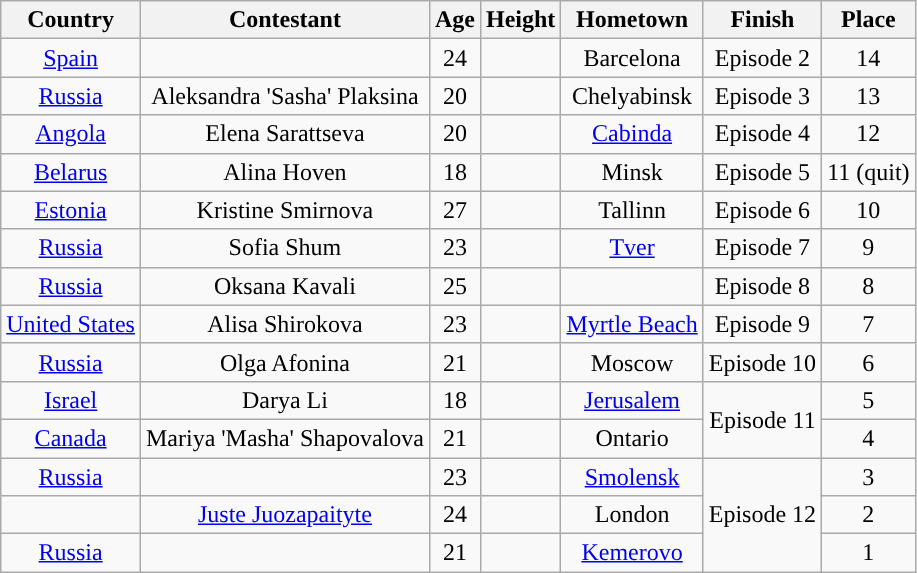<table class="wikitable sortable" style="text-align:center;">
<tr>
<th>Country</th>
<th>Contestant</th>
<th>Age</th>
<th>Height</th>
<th>Hometown</th>
<th>Finish</th>
<th>Place</th>
</tr>
<tr>
<td><a href='#'>Spain</a></td>
<td></td>
<td>24</td>
<td></td>
<td>Barcelona</td>
<td>Episode 2</td>
<td>14</td>
</tr>
<tr>
<td><a href='#'>Russia</a></td>
<td>Aleksandra 'Sasha' Plaksina</td>
<td>20</td>
<td></td>
<td>Chelyabinsk</td>
<td>Episode 3</td>
<td>13</td>
</tr>
<tr>
<td><a href='#'>Angola</a></td>
<td>Elena Sarattseva</td>
<td>20</td>
<td></td>
<td><a href='#'>Cabinda</a></td>
<td>Episode 4</td>
<td>12</td>
</tr>
<tr>
<td><a href='#'>Belarus</a></td>
<td>Alina Hoven</td>
<td>18</td>
<td></td>
<td>Minsk</td>
<td>Episode 5</td>
<td>11 (quit)</td>
</tr>
<tr>
<td><a href='#'>Estonia</a></td>
<td>Kristine Smirnova</td>
<td>27</td>
<td></td>
<td>Tallinn</td>
<td>Episode 6</td>
<td>10</td>
</tr>
<tr>
<td><a href='#'>Russia</a></td>
<td>Sofia Shum</td>
<td>23</td>
<td></td>
<td><a href='#'>Tver</a></td>
<td>Episode 7</td>
<td>9</td>
</tr>
<tr>
<td><a href='#'>Russia</a></td>
<td>Oksana Kavali</td>
<td>25</td>
<td></td>
<td></td>
<td>Episode 8</td>
<td>8</td>
</tr>
<tr>
<td><a href='#'>United States</a></td>
<td>Alisa Shirokova</td>
<td>23</td>
<td></td>
<td><a href='#'>Myrtle Beach</a></td>
<td>Episode 9</td>
<td>7</td>
</tr>
<tr>
<td><a href='#'>Russia</a></td>
<td>Olga Afonina</td>
<td>21</td>
<td></td>
<td>Moscow</td>
<td>Episode 10</td>
<td>6</td>
</tr>
<tr>
<td><a href='#'>Israel</a></td>
<td>Darya Li</td>
<td>18</td>
<td></td>
<td><a href='#'>Jerusalem</a></td>
<td rowspan="2">Episode 11</td>
<td>5</td>
</tr>
<tr>
<td><a href='#'>Canada</a></td>
<td>Mariya 'Masha' Shapovalova</td>
<td>21</td>
<td></td>
<td>Ontario</td>
<td>4</td>
</tr>
<tr>
<td><a href='#'>Russia</a></td>
<td></td>
<td>23</td>
<td></td>
<td><a href='#'>Smolensk</a></td>
<td rowspan="3">Episode 12</td>
<td>3</td>
</tr>
<tr>
<td></td>
<td><a href='#'>Juste Juozapaityte</a></td>
<td>24</td>
<td></td>
<td>London</td>
<td>2</td>
</tr>
<tr>
<td><a href='#'>Russia</a></td>
<td></td>
<td>21</td>
<td></td>
<td><a href='#'>Kemerovo</a></td>
<td>1</td>
</tr>
</table>
